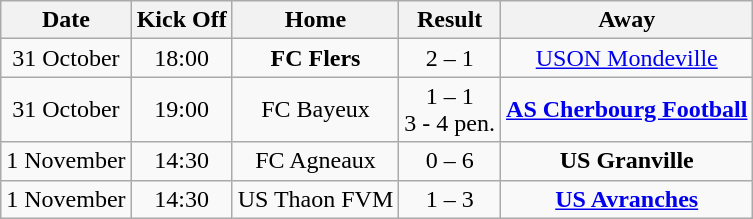<table class="wikitable" style="text-align: center">
<tr>
<th scope="col">Date</th>
<th scope="col">Kick Off</th>
<th scope="col">Home</th>
<th scope="col">Result</th>
<th scope="col">Away</th>
</tr>
<tr>
<td>31 October</td>
<td>18:00</td>
<td><strong>FC Flers</strong></td>
<td>2 – 1</td>
<td><a href='#'>USON Mondeville</a></td>
</tr>
<tr>
<td>31 October</td>
<td>19:00</td>
<td>FC Bayeux</td>
<td>1 – 1 <br> 3 - 4 pen.</td>
<td><strong><a href='#'>AS Cherbourg Football</a></strong></td>
</tr>
<tr>
<td>1 November</td>
<td>14:30</td>
<td>FC Agneaux</td>
<td>0 – 6</td>
<td><strong>US Granville</strong></td>
</tr>
<tr>
<td>1 November</td>
<td>14:30</td>
<td>US Thaon FVM</td>
<td>1 – 3</td>
<td><strong><a href='#'>US Avranches</a></strong></td>
</tr>
</table>
